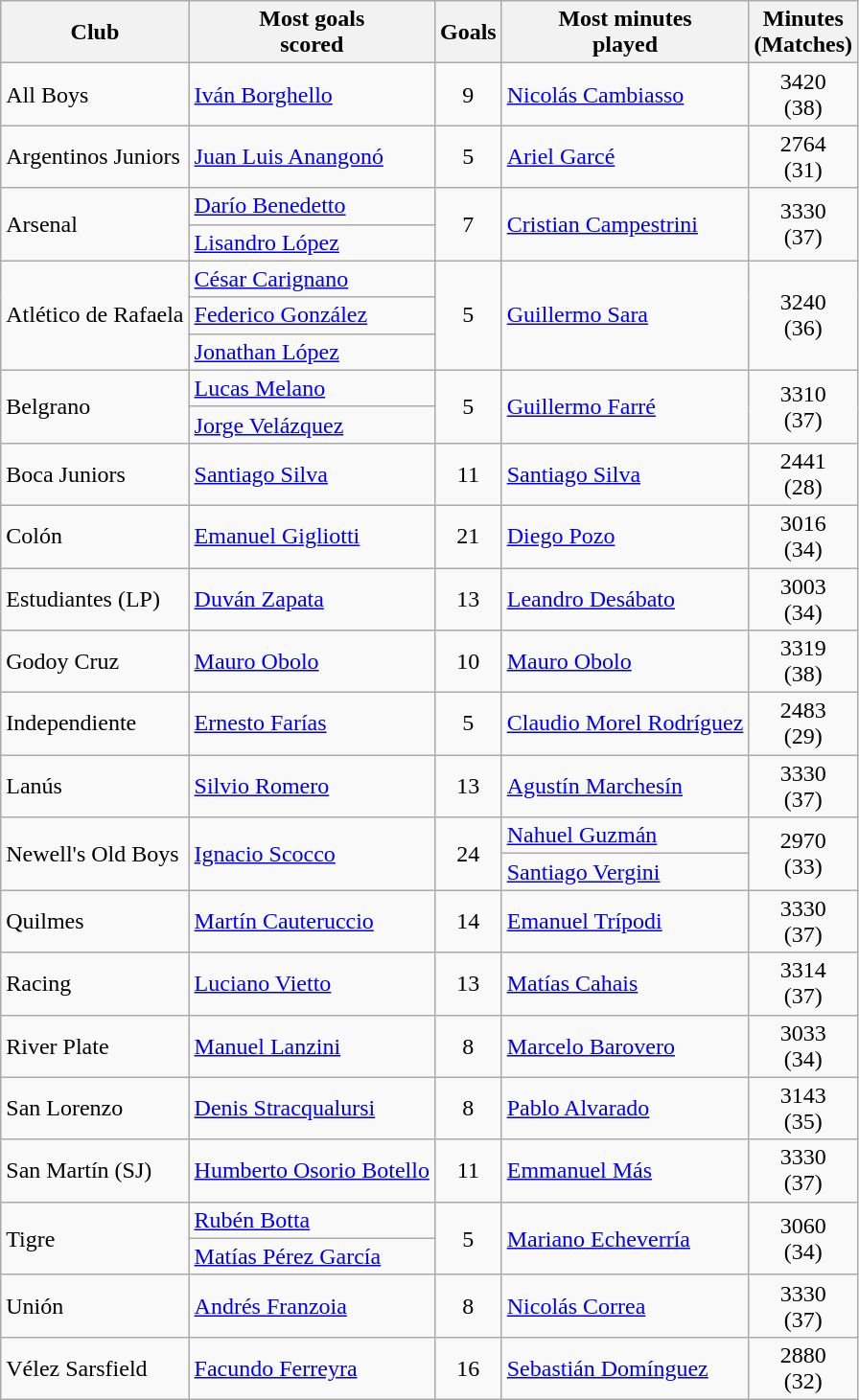<table class="wikitable sortable">
<tr>
<th class = "unsortable">Club</th>
<th class = "unsortable">Most goals<br>scored</th>
<th class = "unsortable">Goals</th>
<th class = "unsortable">Most minutes<br>played </th>
<th class = "unsortable">Minutes<br>(Matches)</th>
</tr>
<tr>
<td>All Boys</td>
<td> <a href='#'>Iván Borghello</a></td>
<td align=center>9</td>
<td> <a href='#'>Nicolás Cambiasso</a></td>
<td align=center>3420<br>(38)</td>
</tr>
<tr>
<td>Argentinos Juniors</td>
<td> <a href='#'>Juan Luis Anangonó</a></td>
<td align=center>5</td>
<td> <a href='#'>Ariel Garcé</a></td>
<td align=center>2764<br>(31)</td>
</tr>
<tr>
<td rowspan = "2">Arsenal</td>
<td> <a href='#'>Darío Benedetto</a></td>
<td rowspan = "2" align=center>7</td>
<td rowspan = "2"> <a href='#'>Cristian Campestrini</a></td>
<td rowspan = "2" align=center>3330<br>(37)</td>
</tr>
<tr>
<td> <a href='#'>Lisandro López</a></td>
</tr>
<tr>
<td rowspan = "3">Atlético de Rafaela</td>
<td> <a href='#'>César Carignano</a></td>
<td rowspan = "3" align=center>5</td>
<td rowspan = "3"> <a href='#'>Guillermo Sara</a></td>
<td rowspan = "3" align=center>3240<br>(36)</td>
</tr>
<tr>
<td> <a href='#'>Federico González</a></td>
</tr>
<tr>
<td> <a href='#'>Jonathan López</a></td>
</tr>
<tr>
<td rowspan = "2">Belgrano</td>
<td> <a href='#'>Lucas Melano</a></td>
<td rowspan = "2" align=center>5</td>
<td rowspan = "2"> <a href='#'>Guillermo Farré</a></td>
<td rowspan = "2" align=center>3310<br>(37)</td>
</tr>
<tr>
<td> <a href='#'>Jorge Velázquez</a></td>
</tr>
<tr>
<td>Boca Juniors</td>
<td> <a href='#'>Santiago Silva</a></td>
<td align=center>11</td>
<td> <a href='#'>Santiago Silva</a></td>
<td align=center>2441<br>(28)</td>
</tr>
<tr>
<td>Colón</td>
<td> <a href='#'>Emanuel Gigliotti</a></td>
<td align=center>21</td>
<td> <a href='#'>Diego Pozo</a></td>
<td align=center>3016<br>(34)</td>
</tr>
<tr>
<td>Estudiantes (LP)</td>
<td> <a href='#'>Duván Zapata</a></td>
<td align=center>13</td>
<td> <a href='#'>Leandro Desábato</a></td>
<td align=center>3003<br>(34)</td>
</tr>
<tr>
<td>Godoy Cruz</td>
<td> <a href='#'>Mauro Obolo</a></td>
<td align=center>10</td>
<td> <a href='#'>Mauro Obolo</a></td>
<td align=center>3319<br>(38)</td>
</tr>
<tr>
<td>Independiente</td>
<td> <a href='#'>Ernesto Farías</a></td>
<td align=center>5</td>
<td> <a href='#'>Claudio Morel Rodríguez</a></td>
<td align=center>2483<br>(29)</td>
</tr>
<tr>
<td>Lanús</td>
<td> <a href='#'>Silvio Romero</a></td>
<td align=center>13</td>
<td> <a href='#'>Agustín Marchesín</a></td>
<td align=center>3330<br>(37)</td>
</tr>
<tr>
<td rowspan = "2">Newell's Old Boys</td>
<td rowspan = "2"> <a href='#'>Ignacio Scocco</a></td>
<td rowspan = "2" align=center>24</td>
<td> <a href='#'>Nahuel Guzmán</a></td>
<td rowspan = "2" align=center>2970<br>(33)</td>
</tr>
<tr>
<td> <a href='#'>Santiago Vergini</a></td>
</tr>
<tr>
<td>Quilmes</td>
<td> <a href='#'>Martín Cauteruccio</a></td>
<td align=center>14</td>
<td> <a href='#'>Emanuel Trípodi</a></td>
<td align=center>3330<br>(37)</td>
</tr>
<tr>
<td>Racing</td>
<td> <a href='#'>Luciano Vietto</a></td>
<td align=center>13</td>
<td> <a href='#'>Matías Cahais</a></td>
<td align=center>3314<br>(37)</td>
</tr>
<tr>
<td>River Plate</td>
<td> <a href='#'>Manuel Lanzini</a></td>
<td align=center>8</td>
<td> <a href='#'>Marcelo Barovero</a></td>
<td align=center>3033<br>(34)</td>
</tr>
<tr>
<td>San Lorenzo</td>
<td> <a href='#'>Denis Stracqualursi</a></td>
<td align=center>8</td>
<td> <a href='#'>Pablo Alvarado</a></td>
<td align=center>3143<br>(35)</td>
</tr>
<tr>
<td>San Martín (SJ)</td>
<td> <a href='#'>Humberto Osorio Botello</a></td>
<td align=center>11</td>
<td> <a href='#'>Emmanuel Más</a></td>
<td align=center>3330<br>(37)</td>
</tr>
<tr>
<td rowspan = "2">Tigre</td>
<td> <a href='#'>Rubén Botta</a></td>
<td rowspan = "2" align=center>5</td>
<td rowspan = "2"> <a href='#'>Mariano Echeverría</a></td>
<td rowspan = "2" align=center>3060<br>(34)</td>
</tr>
<tr>
<td> <a href='#'>Matías Pérez García</a></td>
</tr>
<tr>
<td>Unión</td>
<td> <a href='#'>Andrés Franzoia</a></td>
<td align=center>8</td>
<td> <a href='#'>Nicolás Correa</a></td>
<td align=center>3330<br>(37)</td>
</tr>
<tr>
<td>Vélez Sarsfield</td>
<td> <a href='#'>Facundo Ferreyra</a></td>
<td align=center>16</td>
<td> <a href='#'>Sebastián Domínguez</a></td>
<td align=center>2880<br>(32)</td>
</tr>
</table>
